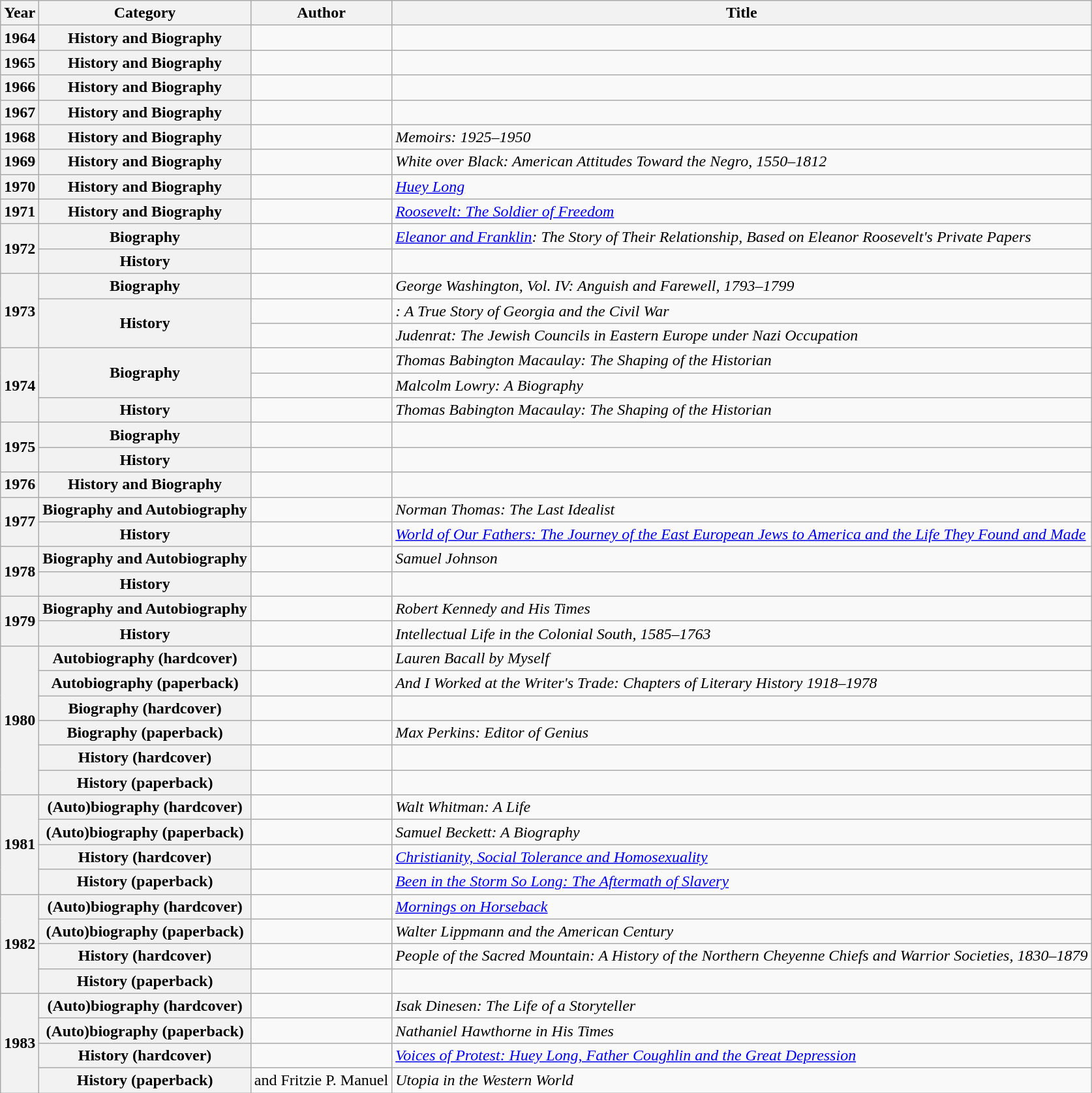<table class="wikitable sortable mw-collapsible">
<tr>
<th>Year</th>
<th>Category</th>
<th>Author</th>
<th>Title</th>
</tr>
<tr>
<th><strong>1964</strong></th>
<th>History and Biography</th>
<td></td>
<td><em></em></td>
</tr>
<tr>
<th><strong>1965</strong></th>
<th>History and Biography</th>
<td></td>
<td><em></em></td>
</tr>
<tr>
<th><strong>1966</strong></th>
<th>History and Biography</th>
<td></td>
<td><em></em></td>
</tr>
<tr>
<th><strong>1967</strong></th>
<th>History and Biography</th>
<td></td>
<td><em></em></td>
</tr>
<tr>
<th><strong>1968</strong></th>
<th>History and Biography</th>
<td></td>
<td><em>Memoirs: 1925–1950</em></td>
</tr>
<tr>
<th><strong>1969</strong></th>
<th>History and Biography</th>
<td></td>
<td><em>White over Black: American Attitudes Toward the Negro, 1550–1812</em></td>
</tr>
<tr>
<th><strong>1970</strong></th>
<th>History and Biography</th>
<td></td>
<td><em><a href='#'>Huey Long</a></em></td>
</tr>
<tr>
<th><strong>1971</strong></th>
<th>History and Biography</th>
<td></td>
<td><em><a href='#'>Roosevelt: The Soldier of Freedom</a></em></td>
</tr>
<tr>
<th rowspan="2"><strong>1972</strong></th>
<th>Biography</th>
<td></td>
<td><em><a href='#'>Eleanor and Franklin</a>: The Story of Their Relationship, Based on Eleanor Roosevelt's Private Papers</em></td>
</tr>
<tr>
<th>History</th>
<td></td>
<td><em></em></td>
</tr>
<tr>
<th rowspan="3"><strong>1973</strong></th>
<th>Biography</th>
<td></td>
<td><em>George Washington, Vol. IV: Anguish and Farewell, 1793–1799</em></td>
</tr>
<tr>
<th rowspan="2">History<strong></strong></th>
<td></td>
<td><em>: A True Story of Georgia and the Civil War</em></td>
</tr>
<tr>
<td></td>
<td><em>Judenrat: The Jewish Councils in Eastern Europe under Nazi Occupation</em></td>
</tr>
<tr>
<th rowspan="3"><strong>1974</strong></th>
<th rowspan="2">Biography</th>
<td></td>
<td><em>Thomas Babington Macaulay: The Shaping of the Historian</em> </td>
</tr>
<tr>
<td></td>
<td><em>Malcolm Lowry: A Biography</em></td>
</tr>
<tr>
<th>History</th>
<td></td>
<td><em>Thomas Babington Macaulay: The Shaping of the Historian</em></td>
</tr>
<tr>
<th rowspan="2"><strong>1975</strong></th>
<th>Biography</th>
<td></td>
<td><em></em></td>
</tr>
<tr>
<th>History</th>
<td></td>
<td><em></em></td>
</tr>
<tr>
<th><strong>1976</strong></th>
<th>History and Biography</th>
<td></td>
<td><em></em></td>
</tr>
<tr>
<th rowspan="2"><strong>1977</strong></th>
<th>Biography and Autobiography</th>
<td></td>
<td><em>Norman Thomas: The Last Idealist</em></td>
</tr>
<tr>
<th>History</th>
<td></td>
<td><em><a href='#'>World of Our Fathers: The Journey of the East European Jews to America and the Life They Found and Made</a></em></td>
</tr>
<tr>
<th rowspan="2"><strong>1978</strong></th>
<th>Biography and Autobiography</th>
<td></td>
<td><em>Samuel Johnson</em></td>
</tr>
<tr>
<th>History</th>
<td></td>
<td><em></em></td>
</tr>
<tr>
<th rowspan="2"><strong>1979</strong></th>
<th>Biography and Autobiography</th>
<td></td>
<td><em>Robert Kennedy and His Times</em></td>
</tr>
<tr>
<th>History</th>
<td></td>
<td><em>Intellectual Life in the Colonial South, 1585–1763</em></td>
</tr>
<tr>
<th rowspan="6">1980</th>
<th>Autobiography (hardcover)</th>
<td></td>
<td><em>Lauren Bacall by Myself</em></td>
</tr>
<tr>
<th>Autobiography (paperback)</th>
<td></td>
<td><em>And I Worked at the Writer's Trade: Chapters of Literary History 1918–1978</em></td>
</tr>
<tr>
<th>Biography (hardcover)</th>
<td></td>
<td><em></em></td>
</tr>
<tr>
<th>Biography (paperback)</th>
<td></td>
<td><em>Max Perkins: Editor of Genius</em></td>
</tr>
<tr>
<th>History (hardcover)</th>
<td></td>
<td><em></em></td>
</tr>
<tr>
<th>History (paperback)</th>
<td></td>
<td><em></em></td>
</tr>
<tr>
<th rowspan="4">1981</th>
<th>(Auto)biography (hardcover)</th>
<td></td>
<td><em>Walt Whitman: A Life</em></td>
</tr>
<tr>
<th>(Auto)biography (paperback)</th>
<td></td>
<td><em>Samuel Beckett: A Biography</em></td>
</tr>
<tr>
<th>History (hardcover)</th>
<td></td>
<td><em><a href='#'>Christianity, Social Tolerance and Homosexuality</a></em></td>
</tr>
<tr>
<th>History (paperback)</th>
<td></td>
<td><em><a href='#'>Been in the Storm So Long: The Aftermath of Slavery</a></em></td>
</tr>
<tr>
<th rowspan="4">1982</th>
<th>(Auto)biography (hardcover)</th>
<td></td>
<td><em><a href='#'>Mornings on Horseback</a></em></td>
</tr>
<tr>
<th>(Auto)biography (paperback)</th>
<td></td>
<td><em>Walter Lippmann and the American Century</em></td>
</tr>
<tr>
<th>History (hardcover)</th>
<td></td>
<td><em>People of the Sacred Mountain: A History of the Northern Cheyenne Chiefs and Warrior Societies, 1830–1879</em></td>
</tr>
<tr>
<th>History (paperback)</th>
<td></td>
<td><em></em></td>
</tr>
<tr>
<th rowspan="4">1983</th>
<th>(Auto)biography (hardcover)</th>
<td></td>
<td><em>Isak Dinesen: The Life of a Storyteller</em></td>
</tr>
<tr>
<th>(Auto)biography (paperback)</th>
<td></td>
<td><em>Nathaniel Hawthorne in His Times</em></td>
</tr>
<tr>
<th>History (hardcover)</th>
<td></td>
<td><em><a href='#'>Voices of Protest: Huey Long, Father Coughlin and the Great Depression</a></em></td>
</tr>
<tr>
<th>History (paperback)</th>
<td> and Fritzie P. Manuel</td>
<td><em>Utopia in the Western World</em></td>
</tr>
</table>
